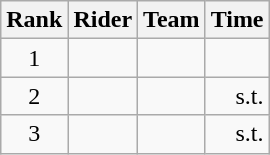<table class="wikitable">
<tr>
<th scope="col">Rank</th>
<th scope="col">Rider</th>
<th scope="col">Team</th>
<th scope="col">Time</th>
</tr>
<tr>
<td style="text-align:center;">1</td>
<td></td>
<td></td>
<td style="text-align:right;"></td>
</tr>
<tr>
<td style="text-align:center;">2</td>
<td></td>
<td></td>
<td style="text-align:right;">s.t.</td>
</tr>
<tr>
<td style="text-align:center;">3</td>
<td></td>
<td></td>
<td style="text-align:right;">s.t.</td>
</tr>
</table>
